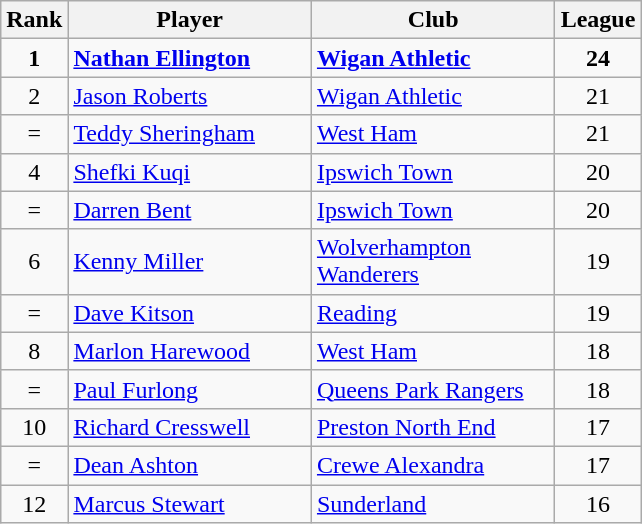<table class="wikitable" style="text-align: center;">
<tr>
<th width=20>Rank</th>
<th width=155>Player</th>
<th width=155>Club</th>
<th width=50>League</th>
</tr>
<tr>
<td><strong>1</strong></td>
<td align=left><strong> <a href='#'>Nathan Ellington</a> </strong></td>
<td align=left><strong> <a href='#'>Wigan Athletic</a> </strong></td>
<td><strong>24</strong></td>
</tr>
<tr>
<td>2</td>
<td align=left><a href='#'>Jason Roberts</a></td>
<td align=left><a href='#'>Wigan Athletic</a></td>
<td>21</td>
</tr>
<tr>
<td>=</td>
<td align=left><a href='#'>Teddy Sheringham</a></td>
<td align=left><a href='#'>West Ham</a></td>
<td>21</td>
</tr>
<tr>
<td>4</td>
<td align=left><a href='#'>Shefki Kuqi</a></td>
<td align=left><a href='#'>Ipswich Town</a></td>
<td>20</td>
</tr>
<tr>
<td>=</td>
<td align=left><a href='#'>Darren Bent</a></td>
<td align=left><a href='#'>Ipswich Town</a></td>
<td>20</td>
</tr>
<tr>
<td>6</td>
<td align=left><a href='#'>Kenny Miller</a></td>
<td align=left><a href='#'>Wolverhampton Wanderers</a></td>
<td>19</td>
</tr>
<tr>
<td>=</td>
<td align=left><a href='#'>Dave Kitson</a></td>
<td align=left><a href='#'>Reading</a></td>
<td>19</td>
</tr>
<tr>
<td>8</td>
<td align=left><a href='#'>Marlon Harewood</a></td>
<td align=left><a href='#'>West Ham</a></td>
<td>18</td>
</tr>
<tr>
<td>=</td>
<td align=left><a href='#'>Paul Furlong</a></td>
<td align=left><a href='#'>Queens Park Rangers</a></td>
<td>18</td>
</tr>
<tr>
<td>10</td>
<td align=left><a href='#'>Richard Cresswell</a></td>
<td align=left><a href='#'>Preston North End</a></td>
<td>17</td>
</tr>
<tr>
<td>=</td>
<td align=left><a href='#'>Dean Ashton</a></td>
<td align=left><a href='#'>Crewe Alexandra</a></td>
<td>17</td>
</tr>
<tr>
<td>12</td>
<td align=left><a href='#'>Marcus Stewart</a></td>
<td align=left><a href='#'>Sunderland</a></td>
<td>16</td>
</tr>
</table>
